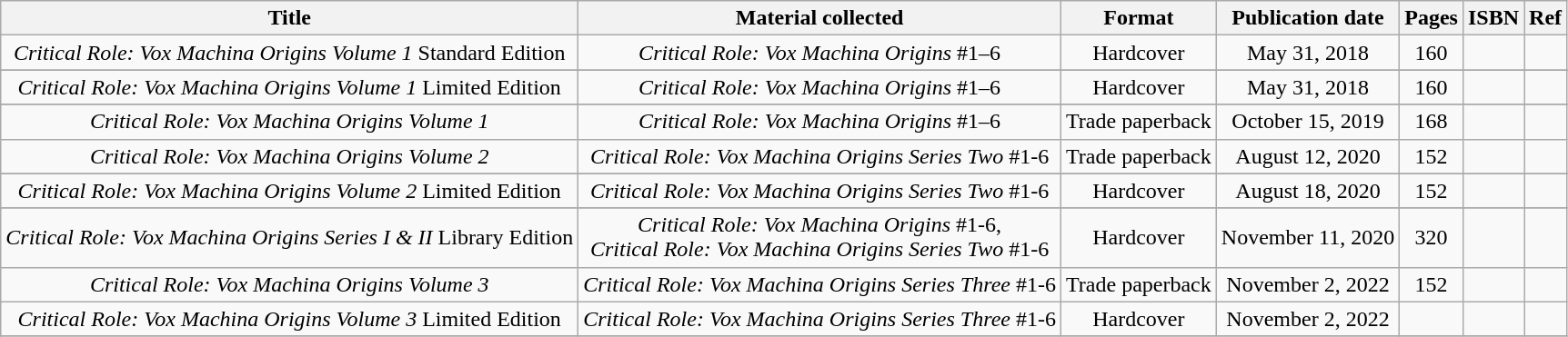<table class="wikitable" style="text-align:center;">
<tr>
<th scope="col">Title</th>
<th scope="col">Material collected</th>
<th scope="col">Format</th>
<th scope="col">Publication date</th>
<th scope="col">Pages</th>
<th scope="col">ISBN</th>
<th scope="col">Ref</th>
</tr>
<tr>
<td><em>Critical Role: Vox Machina Origins Volume 1</em> Standard Edition</td>
<td><em>Critical Role: Vox Machina Origins</em> #1–6</td>
<td>Hardcover</td>
<td>May 31, 2018</td>
<td>160</td>
<td></td>
<td></td>
</tr>
<tr>
</tr>
<tr>
<td><em>Critical Role: Vox Machina Origins Volume 1</em> Limited Edition</td>
<td><em>Critical Role: Vox Machina Origins</em> #1–6</td>
<td>Hardcover</td>
<td>May 31, 2018</td>
<td>160</td>
<td></td>
<td></td>
</tr>
<tr>
</tr>
<tr>
<td><em>Critical Role: Vox Machina Origins Volume 1</em></td>
<td><em>Critical Role: Vox Machina Origins</em> #1–6</td>
<td>Trade paperback</td>
<td>October 15, 2019</td>
<td>168</td>
<td></td>
<td></td>
</tr>
<tr>
<td><em>Critical Role: Vox Machina Origins Volume 2</em></td>
<td><em>Critical Role: Vox Machina Origins Series Two</em> #1-6</td>
<td>Trade paperback</td>
<td>August 12, 2020</td>
<td>152</td>
<td></td>
<td></td>
</tr>
<tr>
</tr>
<tr>
<td><em>Critical Role: Vox Machina Origins Volume 2</em> Limited Edition</td>
<td><em>Critical Role: Vox Machina Origins Series Two</em> #1-6</td>
<td>Hardcover</td>
<td>August 18, 2020</td>
<td>152</td>
<td></td>
<td></td>
</tr>
<tr>
</tr>
<tr>
<td><em>Critical Role: Vox Machina Origins Series I & II</em> Library Edition</td>
<td><em>Critical Role: Vox Machina Origins</em> #1-6,<br><em>Critical Role: Vox Machina Origins Series Two</em> #1-6</td>
<td>Hardcover</td>
<td>November 11, 2020</td>
<td>320</td>
<td></td>
<td></td>
</tr>
<tr>
<td><em>Critical Role: Vox Machina Origins Volume 3</em></td>
<td><em>Critical Role: Vox Machina Origins Series Three</em> #1-6</td>
<td>Trade paperback</td>
<td>November 2, 2022</td>
<td>152</td>
<td></td>
<td></td>
</tr>
<tr>
<td><em>Critical Role: Vox Machina Origins Volume 3</em> Limited Edition</td>
<td><em>Critical Role: Vox Machina Origins Series Three</em> #1-6</td>
<td>Hardcover</td>
<td>November 2, 2022</td>
<td></td>
<td></td>
<td></td>
</tr>
<tr>
</tr>
</table>
